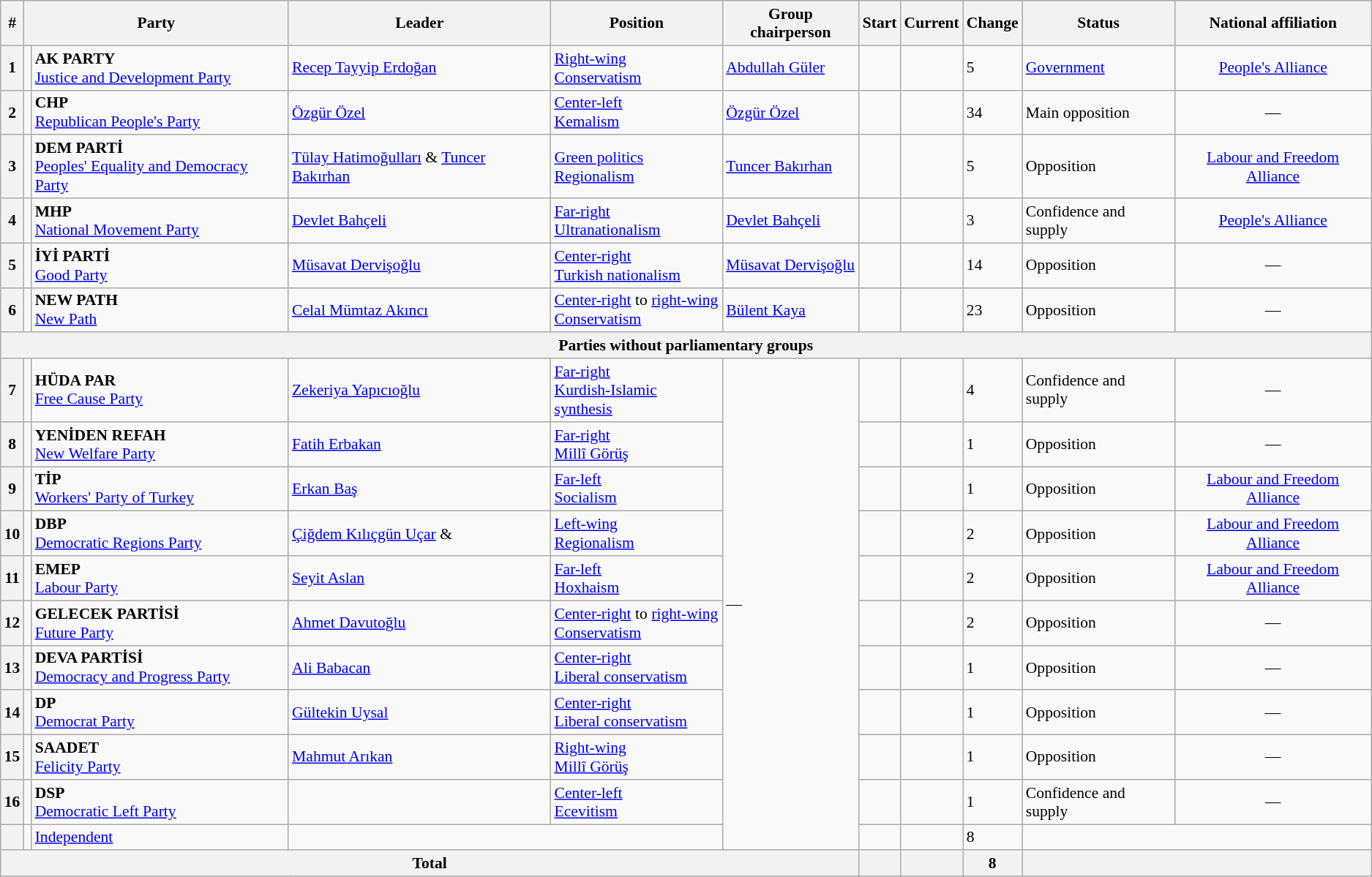<table class=wikitable style="font-size:90%;">
<tr>
<th colspan="1" scope="col">#</th>
<th colspan="2" scope="col">Party</th>
<th>Leader</th>
<th>Position</th>
<th>Group chairperson</th>
<th>Start</th>
<th>Current</th>
<th>Change</th>
<th>Status</th>
<th>National affiliation</th>
</tr>
<tr>
<th colspan="1" scope="col">1</th>
<td></td>
<td><strong>AK PARTY</strong> <br> <a href='#'>Justice and Development Party</a></td>
<td><a href='#'>Recep Tayyip Erdoğan</a></td>
<td><a href='#'>Right-wing</a><br><a href='#'>Conservatism</a></td>
<td><a href='#'>Abdullah Güler</a></td>
<td></td>
<td></td>
<td> 5</td>
<td><a href='#'>Government</a></td>
<td align="center"><a href='#'>People's Alliance</a></td>
</tr>
<tr>
<th colspan="1" scope="col">2</th>
<td></td>
<td><strong>CHP</strong> <br> <a href='#'>Republican People's Party</a></td>
<td><a href='#'>Özgür Özel</a></td>
<td><a href='#'>Center-left</a><br><a href='#'>Kemalism</a></td>
<td><a href='#'>Özgür Özel</a></td>
<td></td>
<td></td>
<td> 34</td>
<td>Main opposition</td>
<td align="center">—</td>
</tr>
<tr>
<th colspan="1" scope="col">3</th>
<td></td>
<td><strong>DEM PARTİ</strong> <br> <a href='#'>Peoples' Equality and Democracy Party</a></td>
<td><a href='#'>Tülay Hatimoğulları</a> & <a href='#'>Tuncer Bakırhan</a></td>
<td><a href='#'>Green politics</a><br><a href='#'>Regionalism</a></td>
<td><a href='#'>Tuncer Bakırhan</a></td>
<td></td>
<td></td>
<td> 5</td>
<td>Opposition</td>
<td align="center"><a href='#'>Labour and Freedom Alliance</a></td>
</tr>
<tr>
<th colspan="1" scope="col">4</th>
<td></td>
<td><strong>MHP</strong> <br> <a href='#'>National Movement Party</a></td>
<td><a href='#'>Devlet Bahçeli</a></td>
<td><a href='#'>Far-right</a><br><a href='#'>Ultranationalism</a></td>
<td><a href='#'>Devlet Bahçeli</a></td>
<td></td>
<td></td>
<td> 3</td>
<td>Confidence and supply</td>
<td align="center"><a href='#'>People's Alliance</a></td>
</tr>
<tr>
<th colspan="1" scope="col">5</th>
<td></td>
<td><strong>İYİ PARTİ</strong> <br> <a href='#'>Good Party</a></td>
<td><a href='#'>Müsavat Dervişoğlu</a></td>
<td><a href='#'>Center-right</a><br><a href='#'>Turkish nationalism</a></td>
<td><a href='#'>Müsavat Dervişoğlu</a></td>
<td></td>
<td></td>
<td> 14</td>
<td>Opposition</td>
<td align="center">—</td>
</tr>
<tr>
<th colspan="1" scope="col">6</th>
<td></td>
<td><strong>NEW PATH</strong> <br> <a href='#'>New Path</a></td>
<td><a href='#'>Celal Mümtaz Akıncı</a></td>
<td><a href='#'>Center-right</a> to <a href='#'>right-wing</a><br><a href='#'>Conservatism</a></td>
<td><a href='#'>Bülent Kaya</a></td>
<td></td>
<td></td>
<td> 23</td>
<td>Opposition</td>
<td align="center">—</td>
</tr>
<tr>
<th colspan="11">Parties without parliamentary groups</th>
</tr>
<tr>
<th colspan="1" scope="col">7</th>
<td></td>
<td><strong>HÜDA PAR</strong> <br> <a href='#'>Free Cause Party</a></td>
<td><a href='#'>Zekeriya Yapıcıoğlu</a></td>
<td><a href='#'>Far-right</a><br><a href='#'>Kurdish-Islamic synthesis</a></td>
<td rowspan="11">—</td>
<td></td>
<td></td>
<td> 4</td>
<td>Confidence and supply</td>
<td align="center">—</td>
</tr>
<tr>
<th colspan="1" scope="col">8</th>
<td></td>
<td><strong>YENİDEN REFAH</strong> <br> <a href='#'>New Welfare Party</a></td>
<td><a href='#'>Fatih Erbakan</a></td>
<td><a href='#'>Far-right</a><br><a href='#'>Millî Görüş</a></td>
<td></td>
<td></td>
<td> 1</td>
<td>Opposition</td>
<td align="center">—</td>
</tr>
<tr>
<th colspan="1" scope="col">9</th>
<td></td>
<td><strong>TİP</strong> <br> <a href='#'>Workers' Party of Turkey</a></td>
<td><a href='#'>Erkan Baş</a></td>
<td><a href='#'>Far-left</a><br><a href='#'>Socialism</a></td>
<td></td>
<td></td>
<td> 1</td>
<td>Opposition</td>
<td align="center"><a href='#'>Labour and Freedom Alliance</a></td>
</tr>
<tr>
<th colspan="1" scope="col">10</th>
<td></td>
<td><strong>DBP</strong><br> <a href='#'>Democratic Regions Party</a></td>
<td><a href='#'>Çiğdem Kılıçgün Uçar</a> & </td>
<td><a href='#'>Left-wing</a><br><a href='#'>Regionalism</a></td>
<td></td>
<td></td>
<td> 2</td>
<td>Opposition</td>
<td align="center"><a href='#'>Labour and Freedom Alliance</a></td>
</tr>
<tr>
<th colspan="1" scope="col">11</th>
<td></td>
<td><strong>EMEP</strong> <br> <a href='#'>Labour Party</a></td>
<td><a href='#'>Seyit Aslan</a></td>
<td><a href='#'>Far-left</a><br><a href='#'>Hoxhaism</a></td>
<td></td>
<td></td>
<td> 2</td>
<td>Opposition</td>
<td align="center"><a href='#'>Labour and Freedom Alliance</a></td>
</tr>
<tr>
<th colspan="1" scope="col">12</th>
<td></td>
<td><strong>GELECEK PARTİSİ</strong> <br> <a href='#'>Future Party</a></td>
<td><a href='#'>Ahmet Davutoğlu</a></td>
<td><a href='#'>Center-right</a> to <a href='#'>right-wing</a><br><a href='#'>Conservatism</a></td>
<td></td>
<td></td>
<td> 2</td>
<td>Opposition</td>
<td align="center">—</td>
</tr>
<tr>
<th colspan="1" scope="col">13</th>
<td></td>
<td><strong>DEVA PARTİSİ</strong> <br> <a href='#'>Democracy and Progress Party</a></td>
<td><a href='#'>Ali Babacan</a></td>
<td><a href='#'>Center-right</a><br><a href='#'>Liberal conservatism</a></td>
<td></td>
<td></td>
<td> 1</td>
<td>Opposition</td>
<td align="center">—</td>
</tr>
<tr>
<th colspan="1" scope="col">14</th>
<td></td>
<td><strong>DP</strong> <br> <a href='#'>Democrat Party</a></td>
<td><a href='#'>Gültekin Uysal</a></td>
<td><a href='#'>Center-right</a><br><a href='#'>Liberal conservatism</a></td>
<td></td>
<td></td>
<td> 1</td>
<td>Opposition</td>
<td align="center">—</td>
</tr>
<tr>
<th colspan="1" scope="col">15</th>
<td></td>
<td><strong>SAADET</strong> <br> <a href='#'>Felicity Party</a></td>
<td><a href='#'>Mahmut Arıkan</a></td>
<td><a href='#'>Right-wing</a><br><a href='#'>Millî Görüş</a></td>
<td></td>
<td></td>
<td> 1</td>
<td>Opposition</td>
<td align="center">—</td>
</tr>
<tr>
<th colspan="1" scope="col">16</th>
<td></td>
<td><strong>DSP</strong> <br> <a href='#'>Democratic Left Party</a></td>
<td></td>
<td><a href='#'>Center-left</a><br><a href='#'>Ecevitism</a></td>
<td></td>
<td></td>
<td> 1</td>
<td>Confidence and supply</td>
<td align="center">—</td>
</tr>
<tr>
<th colspan="1" scope="col"></th>
<td></td>
<td><a href='#'>Independent</a></td>
<td colspan="3"></td>
<td></td>
<td></td>
<td> 8</td>
<td colspan="2"></td>
</tr>
<tr>
<th colspan="6" scope="col">Total</th>
<th></th>
<th></th>
<th> 8</th>
<th colspan="2"></th>
</tr>
</table>
